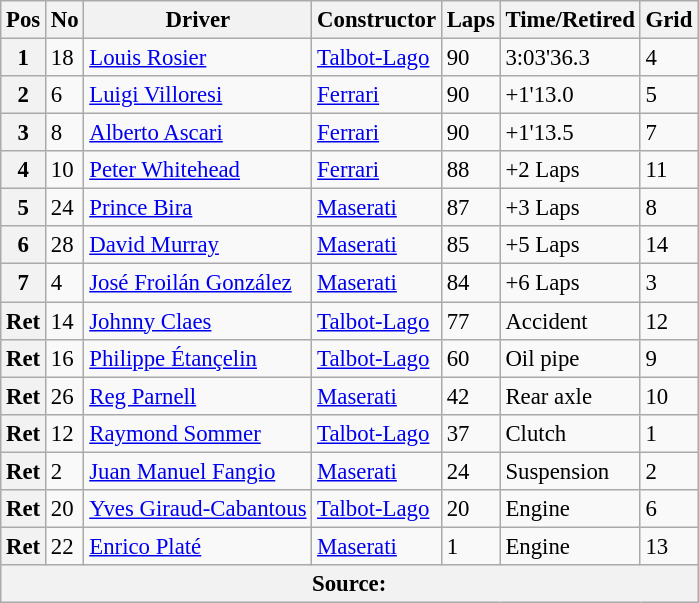<table class="wikitable" style="font-size: 95%">
<tr>
<th>Pos</th>
<th>No</th>
<th>Driver</th>
<th>Constructor</th>
<th>Laps</th>
<th>Time/Retired</th>
<th>Grid</th>
</tr>
<tr>
<th>1</th>
<td>18</td>
<td> <a href='#'>Louis Rosier</a></td>
<td><a href='#'>Talbot-Lago</a></td>
<td>90</td>
<td>3:03'36.3</td>
<td>4</td>
</tr>
<tr>
<th>2</th>
<td>6</td>
<td> <a href='#'>Luigi Villoresi</a></td>
<td><a href='#'>Ferrari</a></td>
<td>90</td>
<td>+1'13.0</td>
<td>5</td>
</tr>
<tr>
<th>3</th>
<td>8</td>
<td> <a href='#'>Alberto Ascari</a></td>
<td><a href='#'>Ferrari</a></td>
<td>90</td>
<td>+1'13.5</td>
<td>7</td>
</tr>
<tr>
<th>4</th>
<td>10</td>
<td> <a href='#'>Peter Whitehead</a></td>
<td><a href='#'>Ferrari</a></td>
<td>88</td>
<td>+2 Laps</td>
<td>11</td>
</tr>
<tr>
<th>5</th>
<td>24</td>
<td> <a href='#'>Prince Bira</a></td>
<td><a href='#'>Maserati</a></td>
<td>87</td>
<td>+3 Laps</td>
<td>8</td>
</tr>
<tr>
<th>6</th>
<td>28</td>
<td> <a href='#'>David Murray</a></td>
<td><a href='#'>Maserati</a></td>
<td>85</td>
<td>+5 Laps</td>
<td>14</td>
</tr>
<tr>
<th>7</th>
<td>4</td>
<td> <a href='#'>José Froilán González</a></td>
<td><a href='#'>Maserati</a></td>
<td>84</td>
<td>+6 Laps</td>
<td>3</td>
</tr>
<tr>
<th>Ret</th>
<td>14</td>
<td> <a href='#'>Johnny Claes</a></td>
<td><a href='#'>Talbot-Lago</a></td>
<td>77</td>
<td>Accident</td>
<td>12</td>
</tr>
<tr>
<th>Ret</th>
<td>16</td>
<td> <a href='#'>Philippe Étançelin</a></td>
<td><a href='#'>Talbot-Lago</a></td>
<td>60</td>
<td>Oil pipe</td>
<td>9</td>
</tr>
<tr>
<th>Ret</th>
<td>26</td>
<td> <a href='#'>Reg Parnell</a></td>
<td><a href='#'>Maserati</a></td>
<td>42</td>
<td>Rear axle</td>
<td>10</td>
</tr>
<tr>
<th>Ret</th>
<td>12</td>
<td> <a href='#'>Raymond Sommer</a></td>
<td><a href='#'>Talbot-Lago</a></td>
<td>37</td>
<td>Clutch</td>
<td>1</td>
</tr>
<tr>
<th>Ret</th>
<td>2</td>
<td> <a href='#'>Juan Manuel Fangio</a></td>
<td><a href='#'>Maserati</a></td>
<td>24</td>
<td>Suspension</td>
<td>2</td>
</tr>
<tr>
<th>Ret</th>
<td>20</td>
<td> <a href='#'>Yves Giraud-Cabantous</a></td>
<td><a href='#'>Talbot-Lago</a></td>
<td>20</td>
<td>Engine</td>
<td>6</td>
</tr>
<tr>
<th>Ret</th>
<td>22</td>
<td> <a href='#'>Enrico Platé</a></td>
<td><a href='#'>Maserati</a></td>
<td>1</td>
<td>Engine</td>
<td>13</td>
</tr>
<tr>
<th colspan=8>Source:</th>
</tr>
</table>
